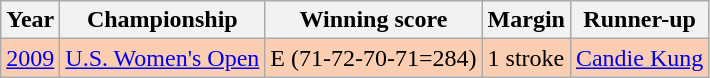<table class="wikitable">
<tr>
<th>Year</th>
<th>Championship</th>
<th>Winning score</th>
<th>Margin</th>
<th>Runner-up</th>
</tr>
<tr style="background:#FBCEB1;">
<td><a href='#'>2009</a></td>
<td><a href='#'>U.S. Women's Open</a></td>
<td>E (71-72-70-71=284)</td>
<td>1 stroke</td>
<td> <a href='#'>Candie Kung</a></td>
</tr>
</table>
